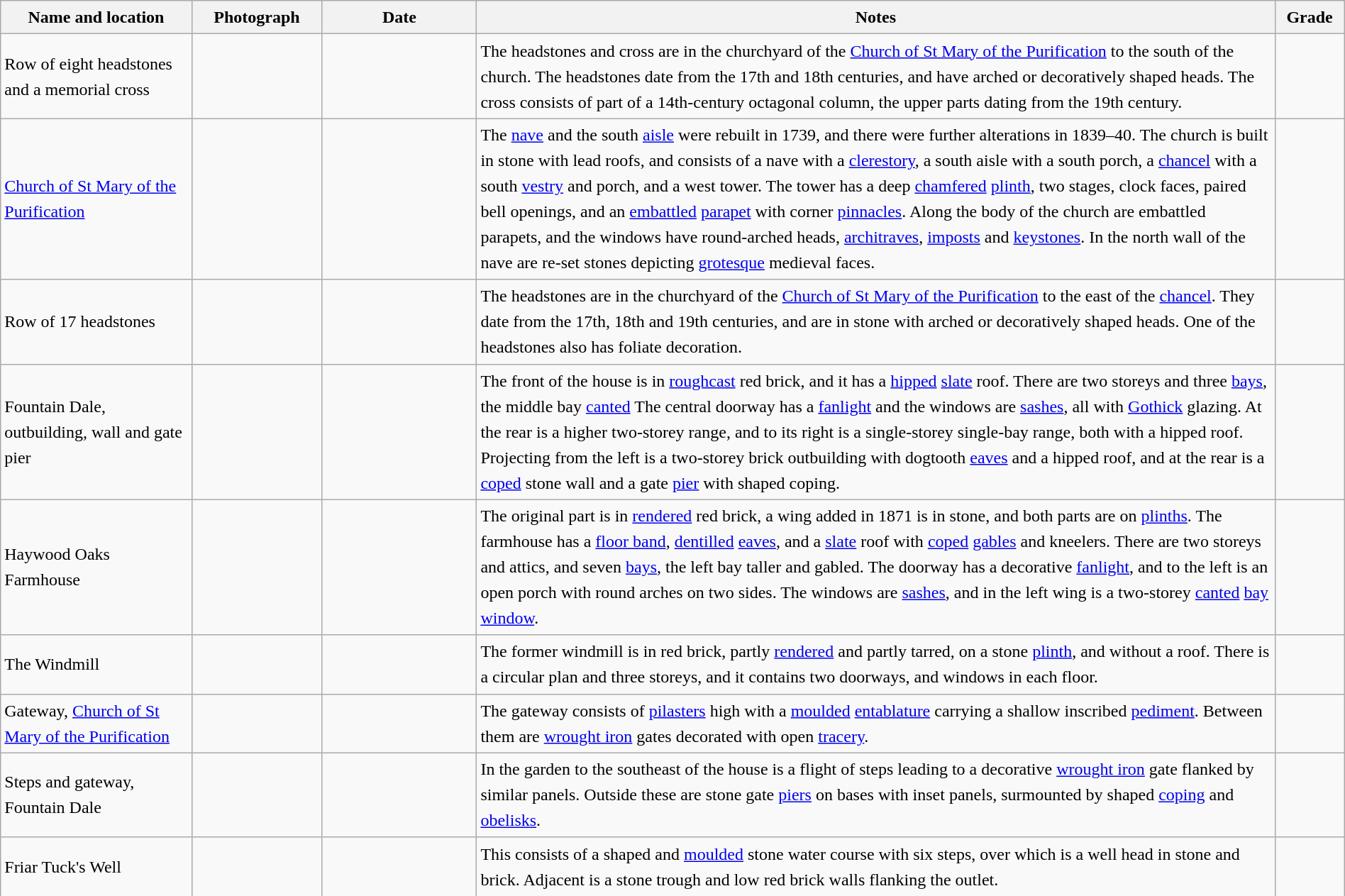<table class="wikitable sortable plainrowheaders" style="width:100%; border:0px; text-align:left; line-height:150%">
<tr>
<th scope="col"  style="width:150px">Name and location</th>
<th scope="col"  style="width:100px" class="unsortable">Photograph</th>
<th scope="col"  style="width:120px">Date</th>
<th scope="col"  style="width:650px" class="unsortable">Notes</th>
<th scope="col"  style="width:50px">Grade</th>
</tr>
<tr>
<td>Row of eight headstones and a memorial cross<br><small></small></td>
<td></td>
<td align="center"></td>
<td>The headstones and cross are in the churchyard of the <a href='#'>Church of St Mary of the Purification</a> to the south of the church.  The headstones date from the 17th and 18th centuries, and have arched or decoratively shaped heads. The cross consists of part of a 14th-century octagonal column, the upper parts dating from the 19th century.</td>
<td align="center" ></td>
</tr>
<tr>
<td><a href='#'>Church of St Mary of the Purification</a><br><small></small></td>
<td></td>
<td align="center"></td>
<td>The <a href='#'>nave</a> and the south <a href='#'>aisle</a> were rebuilt in 1739, and there were further alterations in 1839–40.  The church is built in stone with lead roofs, and consists of a nave with a <a href='#'>clerestory</a>, a south aisle with a south porch, a <a href='#'>chancel</a> with a south <a href='#'>vestry</a> and porch, and a west tower.  The tower has a deep <a href='#'>chamfered</a> <a href='#'>plinth</a>, two stages, clock faces, paired bell openings, and an <a href='#'>embattled</a> <a href='#'>parapet</a> with corner <a href='#'>pinnacles</a>.  Along the body of the church are embattled parapets, and the windows have round-arched heads, <a href='#'>architraves</a>, <a href='#'>imposts</a> and <a href='#'>keystones</a>.  In the north wall of the nave are re-set stones depicting <a href='#'>grotesque</a> medieval faces.</td>
<td align="center" ></td>
</tr>
<tr>
<td>Row of 17 headstones<br><small></small></td>
<td></td>
<td align="center"></td>
<td>The headstones are in the churchyard of the <a href='#'>Church of St Mary of the Purification</a> to the east of the <a href='#'>chancel</a>.  They date from the 17th, 18th and 19th centuries, and are in stone with arched or decoratively shaped heads.  One of the headstones also has foliate decoration.</td>
<td align="center" ></td>
</tr>
<tr>
<td>Fountain Dale, outbuilding, wall and gate pier<br><small></small></td>
<td></td>
<td align="center"></td>
<td>The front of the house is in <a href='#'>roughcast</a> red brick, and it has a <a href='#'>hipped</a> <a href='#'>slate</a> roof.  There are two storeys and three <a href='#'>bays</a>, the middle bay <a href='#'>canted</a>  The central doorway has a <a href='#'>fanlight</a> and the windows are <a href='#'>sashes</a>, all with <a href='#'>Gothick</a> glazing. At the rear is a higher two-storey range, and to its right is a single-storey single-bay range, both with a hipped roof.  Projecting from the left is a two-storey brick outbuilding with dogtooth <a href='#'>eaves</a> and a hipped roof, and at the rear is a <a href='#'>coped</a> stone wall and a gate <a href='#'>pier</a> with shaped coping.</td>
<td align="center" ></td>
</tr>
<tr>
<td>Haywood Oaks Farmhouse<br><small></small></td>
<td></td>
<td align="center"></td>
<td>The original part is in <a href='#'>rendered</a> red brick, a wing added in 1871 is in stone, and both parts are on <a href='#'>plinths</a>.  The farmhouse has a <a href='#'>floor band</a>, <a href='#'>dentilled</a> <a href='#'>eaves</a>, and a <a href='#'>slate</a> roof with <a href='#'>coped</a> <a href='#'>gables</a> and kneelers.  There are two storeys and attics, and seven <a href='#'>bays</a>, the left bay taller and gabled.  The doorway has a decorative <a href='#'>fanlight</a>, and to the left is an open porch with round arches on two sides.  The windows are <a href='#'>sashes</a>, and in the left wing is a two-storey <a href='#'>canted</a> <a href='#'>bay window</a>.</td>
<td align="center" ></td>
</tr>
<tr>
<td>The Windmill<br><small></small></td>
<td></td>
<td align="center"></td>
<td>The former windmill is in red brick, partly <a href='#'>rendered</a> and partly tarred, on a stone <a href='#'>plinth</a>, and without a roof.  There is a circular plan and three storeys, and it contains two doorways, and windows in each floor.</td>
<td align="center" ></td>
</tr>
<tr>
<td>Gateway, <a href='#'>Church of St Mary of the Purification</a><br><small></small></td>
<td></td>
<td align="center"></td>
<td>The gateway consists of <a href='#'>pilasters</a>  high with a <a href='#'>moulded</a> <a href='#'>entablature</a> carrying a shallow inscribed <a href='#'>pediment</a>.  Between them are <a href='#'>wrought iron</a> gates decorated with open <a href='#'>tracery</a>.</td>
<td align="center" ></td>
</tr>
<tr>
<td>Steps and gateway, Fountain Dale<br><small></small></td>
<td></td>
<td align="center"></td>
<td>In the garden to the southeast of the house is a flight of steps leading to a decorative <a href='#'>wrought iron</a> gate flanked by similar panels.  Outside these are stone gate <a href='#'>piers</a> on bases with inset panels, surmounted by shaped <a href='#'>coping</a> and <a href='#'>obelisks</a>.</td>
<td align="center" ></td>
</tr>
<tr>
<td>Friar Tuck's Well<br><small></small></td>
<td></td>
<td align="center"></td>
<td>This consists of a shaped and <a href='#'>moulded</a> stone water course with six steps, over which is a well head in stone and brick.  Adjacent is a stone trough and low red brick walls flanking the outlet.</td>
<td align="center" ></td>
</tr>
<tr>
</tr>
</table>
